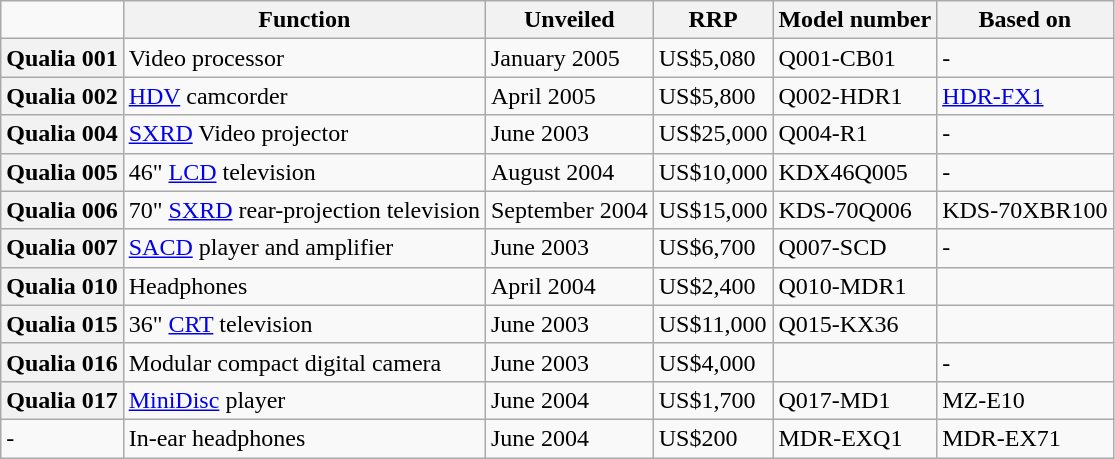<table class="wikitable">
<tr>
<td></td>
<th>Function</th>
<th>Unveiled</th>
<th>RRP</th>
<th>Model number</th>
<th>Based on</th>
</tr>
<tr>
<th>Qualia 001</th>
<td>Video processor</td>
<td>January 2005</td>
<td>US$5,080</td>
<td>Q001-CB01</td>
<td>-</td>
</tr>
<tr>
<th>Qualia 002</th>
<td><a href='#'>HDV</a> camcorder</td>
<td>April 2005</td>
<td>US$5,800</td>
<td>Q002-HDR1</td>
<td><a href='#'>HDR-FX1</a></td>
</tr>
<tr>
<th>Qualia 004</th>
<td><a href='#'>SXRD</a> Video projector</td>
<td>June 2003</td>
<td>US$25,000</td>
<td>Q004-R1</td>
<td>-</td>
</tr>
<tr>
<th>Qualia 005</th>
<td>46" <a href='#'>LCD</a> television</td>
<td>August 2004</td>
<td>US$10,000</td>
<td>KDX46Q005</td>
<td>-</td>
</tr>
<tr>
<th>Qualia 006</th>
<td>70" <a href='#'>SXRD</a> rear-projection television</td>
<td>September 2004</td>
<td>US$15,000</td>
<td>KDS-70Q006</td>
<td>KDS-70XBR100</td>
</tr>
<tr>
<th>Qualia 007</th>
<td><a href='#'>SACD</a> player and amplifier</td>
<td>June 2003</td>
<td>US$6,700</td>
<td>Q007-SCD</td>
<td>-</td>
</tr>
<tr>
<th>Qualia 010</th>
<td>Headphones</td>
<td>April 2004</td>
<td>US$2,400</td>
<td>Q010-MDR1</td>
<td></td>
</tr>
<tr>
<th>Qualia 015</th>
<td>36" <a href='#'>CRT</a> television</td>
<td>June 2003</td>
<td>US$11,000</td>
<td>Q015-KX36</td>
<td></td>
</tr>
<tr>
<th>Qualia 016</th>
<td>Modular compact digital camera</td>
<td>June 2003</td>
<td>US$4,000</td>
<td></td>
<td>-</td>
</tr>
<tr>
<th>Qualia 017</th>
<td><a href='#'>MiniDisc</a> player</td>
<td>June 2004</td>
<td>US$1,700</td>
<td>Q017-MD1</td>
<td>MZ-E10</td>
</tr>
<tr>
<td>-</td>
<td>In-ear headphones</td>
<td>June 2004</td>
<td>US$200</td>
<td>MDR-EXQ1</td>
<td>MDR-EX71</td>
</tr>
</table>
